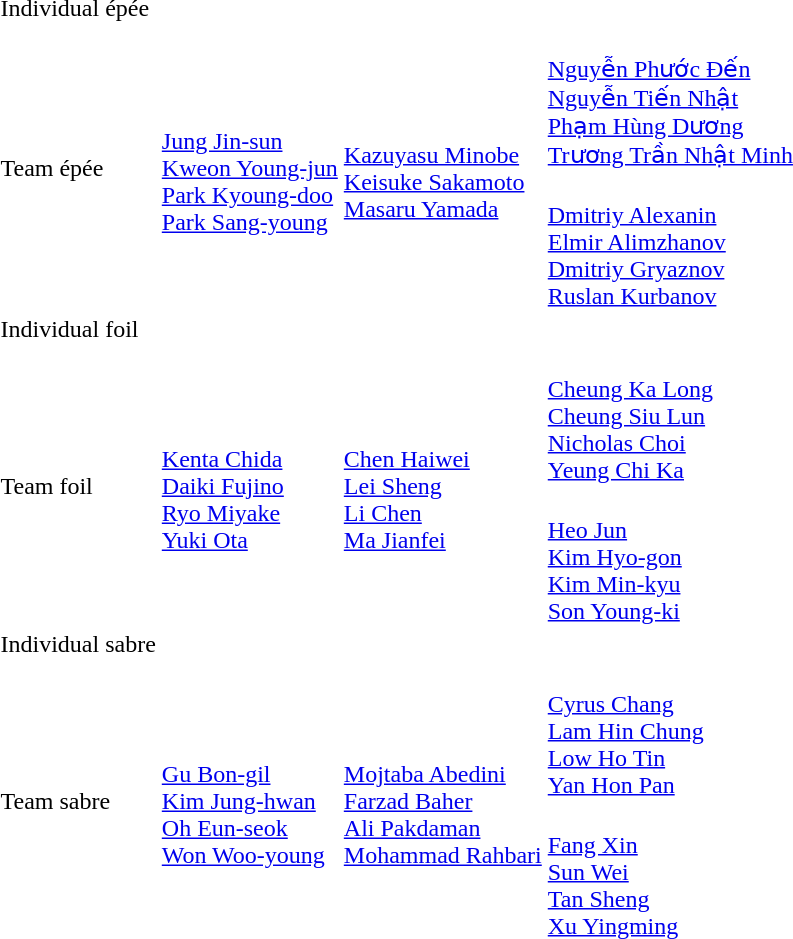<table>
<tr>
<td rowspan=2>Individual épée<br></td>
<td rowspan=2></td>
<td rowspan=2></td>
<td></td>
</tr>
<tr>
<td></td>
</tr>
<tr>
<td rowspan=2>Team épée<br></td>
<td rowspan=2><br><a href='#'>Jung Jin-sun</a><br><a href='#'>Kweon Young-jun</a><br><a href='#'>Park Kyoung-doo</a><br><a href='#'>Park Sang-young</a></td>
<td rowspan=2><br><a href='#'>Kazuyasu Minobe</a><br><a href='#'>Keisuke Sakamoto</a><br><a href='#'>Masaru Yamada</a></td>
<td><br><a href='#'>Nguyễn Phước Đến</a><br><a href='#'>Nguyễn Tiến Nhật</a><br><a href='#'>Phạm Hùng Dương</a><br><a href='#'>Trương Trần Nhật Minh</a></td>
</tr>
<tr>
<td><br><a href='#'>Dmitriy Alexanin</a><br><a href='#'>Elmir Alimzhanov</a><br><a href='#'>Dmitriy Gryaznov</a><br><a href='#'>Ruslan Kurbanov</a></td>
</tr>
<tr>
<td rowspan=2>Individual foil<br></td>
<td rowspan=2></td>
<td rowspan=2></td>
<td></td>
</tr>
<tr>
<td></td>
</tr>
<tr>
<td rowspan=2>Team foil<br></td>
<td rowspan=2><br><a href='#'>Kenta Chida</a><br><a href='#'>Daiki Fujino</a><br><a href='#'>Ryo Miyake</a><br><a href='#'>Yuki Ota</a></td>
<td rowspan=2><br><a href='#'>Chen Haiwei</a><br><a href='#'>Lei Sheng</a><br><a href='#'>Li Chen</a><br><a href='#'>Ma Jianfei</a></td>
<td><br><a href='#'>Cheung Ka Long</a><br><a href='#'>Cheung Siu Lun</a><br><a href='#'>Nicholas Choi</a><br><a href='#'>Yeung Chi Ka</a></td>
</tr>
<tr>
<td><br><a href='#'>Heo Jun</a><br><a href='#'>Kim Hyo-gon</a><br><a href='#'>Kim Min-kyu</a><br><a href='#'>Son Young-ki</a></td>
</tr>
<tr>
<td rowspan=2>Individual sabre<br></td>
<td rowspan=2></td>
<td rowspan=2></td>
<td></td>
</tr>
<tr>
<td></td>
</tr>
<tr>
<td rowspan=2>Team sabre<br></td>
<td rowspan=2><br><a href='#'>Gu Bon-gil</a><br><a href='#'>Kim Jung-hwan</a><br><a href='#'>Oh Eun-seok</a><br><a href='#'>Won Woo-young</a></td>
<td rowspan=2><br><a href='#'>Mojtaba Abedini</a><br><a href='#'>Farzad Baher</a><br><a href='#'>Ali Pakdaman</a><br><a href='#'>Mohammad Rahbari</a></td>
<td><br><a href='#'>Cyrus Chang</a><br><a href='#'>Lam Hin Chung</a><br><a href='#'>Low Ho Tin</a><br><a href='#'>Yan Hon Pan</a></td>
</tr>
<tr>
<td><br><a href='#'>Fang Xin</a><br><a href='#'>Sun Wei</a><br><a href='#'>Tan Sheng</a><br><a href='#'>Xu Yingming</a></td>
</tr>
</table>
